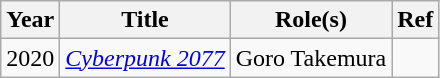<table class="wikitable plainrowheaders sortable">
<tr>
<th scope="col">Year</th>
<th scope="col">Title</th>
<th scope="col">Role(s)</th>
<th scope="col" class="unsortable">Ref</th>
</tr>
<tr>
<td>2020</td>
<td><em><a href='#'>Cyberpunk 2077</a></em></td>
<td>Goro Takemura</td>
<td></td>
</tr>
</table>
